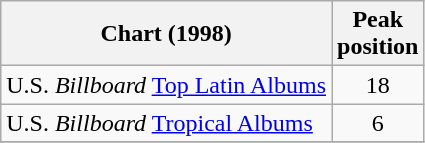<table class="wikitable">
<tr>
<th align="left">Chart (1998)</th>
<th align="left">Peak<br>position</th>
</tr>
<tr>
<td align="left">U.S. <em>Billboard</em> <a href='#'>Top Latin Albums</a></td>
<td align="center">18</td>
</tr>
<tr>
<td align="left">U.S. <em>Billboard</em> <a href='#'>Tropical Albums</a></td>
<td align="center">6</td>
</tr>
<tr>
</tr>
</table>
